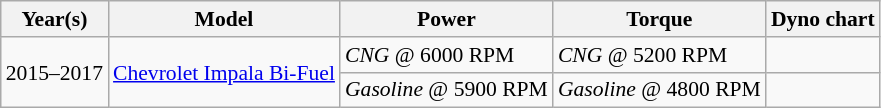<table class="wikitable" style="font-size: 90%">
<tr>
<th>Year(s)</th>
<th>Model</th>
<th>Power</th>
<th>Torque</th>
<th>Dyno chart</th>
</tr>
<tr>
<td rowspan=2>2015–2017</td>
<td rowspan=2><a href='#'>Chevrolet Impala Bi-Fuel</a></td>
<td><em>CNG</em>  @ 6000 RPM</td>
<td><em>CNG</em>  @ 5200 RPM</td>
<td></td>
</tr>
<tr>
<td><em>Gasoline</em>  @ 5900 RPM</td>
<td><em>Gasoline</em>  @ 4800 RPM</td>
<td></td>
</tr>
</table>
